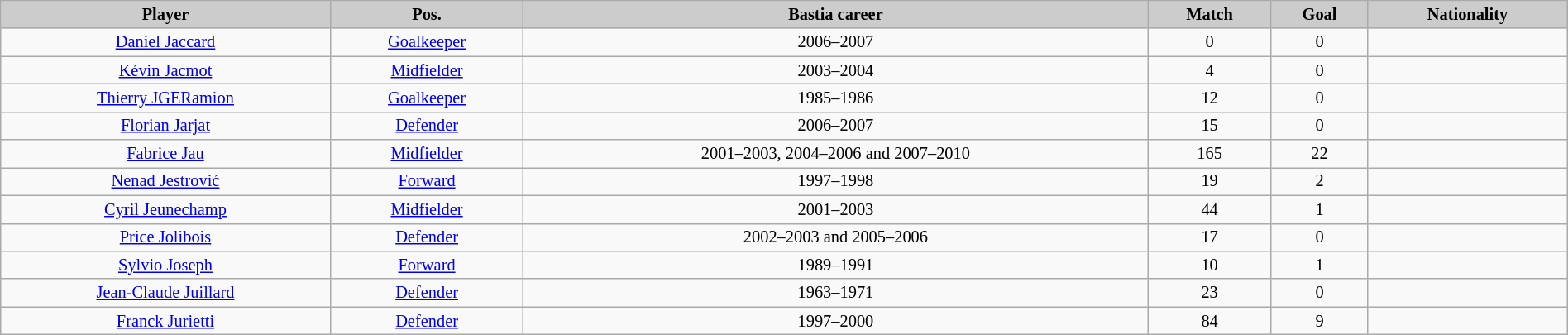<table cellpadding="4" cellspacing="0" border="1" width="100%" style="text-align: center; font-size: 85%; border: gray solid 1px; border-collapse: collapse;" class="wikitable sortable">
<tr bgcolor="#CCCCCC">
<td align="center"><strong>Player</strong></td>
<td align="center"><strong>Pos.</strong></td>
<td align="center"><strong>Bastia career</strong></td>
<td align="center"><strong>Match</strong></td>
<td align="center"><strong>Goal</strong></td>
<td align="center"><strong>Nationality</strong></td>
</tr>
<tr>
<td><a href='#'>Daniel Jaccard</a></td>
<td><a href='#'>Goalkeeper</a></td>
<td>2006–2007</td>
<td>0</td>
<td>0</td>
<td></td>
</tr>
<tr>
<td><a href='#'>Kévin Jacmot</a></td>
<td><a href='#'>Midfielder</a></td>
<td>2003–2004</td>
<td>4</td>
<td>0</td>
<td></td>
</tr>
<tr>
<td><a href='#'>Thierry JGERamion</a></td>
<td><a href='#'>Goalkeeper</a></td>
<td>1985–1986</td>
<td>12</td>
<td>0</td>
<td></td>
</tr>
<tr>
<td><a href='#'>Florian Jarjat</a></td>
<td><a href='#'>Defender</a></td>
<td>2006–2007</td>
<td>15</td>
<td>0</td>
<td></td>
</tr>
<tr>
<td><a href='#'>Fabrice Jau</a></td>
<td><a href='#'>Midfielder</a></td>
<td>2001–2003, 2004–2006 and 2007–2010</td>
<td>165</td>
<td>22</td>
<td></td>
</tr>
<tr>
<td><a href='#'>Nenad Jestrović</a></td>
<td><a href='#'>Forward</a></td>
<td>1997–1998</td>
<td>19</td>
<td>2</td>
<td></td>
</tr>
<tr>
<td><a href='#'>Cyril Jeunechamp</a></td>
<td><a href='#'>Midfielder</a></td>
<td>2001–2003</td>
<td>44</td>
<td>1</td>
<td></td>
</tr>
<tr>
<td><a href='#'>Price Jolibois</a></td>
<td><a href='#'>Defender</a></td>
<td>2002–2003 and 2005–2006</td>
<td>17</td>
<td>0</td>
<td></td>
</tr>
<tr>
<td><a href='#'>Sylvio Joseph</a></td>
<td><a href='#'>Forward</a></td>
<td>1989–1991</td>
<td>10</td>
<td>1</td>
<td></td>
</tr>
<tr>
<td><a href='#'>Jean-Claude Juillard</a></td>
<td><a href='#'>Defender</a></td>
<td>1963–1971</td>
<td>23</td>
<td>0</td>
<td></td>
</tr>
<tr>
<td><a href='#'>Franck Jurietti</a></td>
<td><a href='#'>Defender</a></td>
<td>1997–2000</td>
<td>84</td>
<td>9</td>
<td></td>
</tr>
</table>
